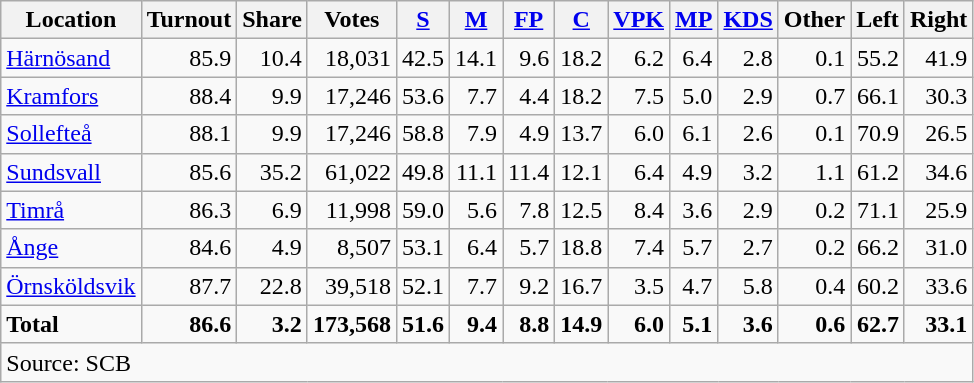<table class="wikitable sortable" style=text-align:right>
<tr>
<th>Location</th>
<th>Turnout</th>
<th>Share</th>
<th>Votes</th>
<th><a href='#'>S</a></th>
<th><a href='#'>M</a></th>
<th><a href='#'>FP</a></th>
<th><a href='#'>C</a></th>
<th><a href='#'>VPK</a></th>
<th><a href='#'>MP</a></th>
<th><a href='#'>KDS</a></th>
<th>Other</th>
<th>Left</th>
<th>Right</th>
</tr>
<tr>
<td align=left><a href='#'>Härnösand</a></td>
<td>85.9</td>
<td>10.4</td>
<td>18,031</td>
<td>42.5</td>
<td>14.1</td>
<td>9.6</td>
<td>18.2</td>
<td>6.2</td>
<td>6.4</td>
<td>2.8</td>
<td>0.1</td>
<td>55.2</td>
<td>41.9</td>
</tr>
<tr>
<td align=left><a href='#'>Kramfors</a></td>
<td>88.4</td>
<td>9.9</td>
<td>17,246</td>
<td>53.6</td>
<td>7.7</td>
<td>4.4</td>
<td>18.2</td>
<td>7.5</td>
<td>5.0</td>
<td>2.9</td>
<td>0.7</td>
<td>66.1</td>
<td>30.3</td>
</tr>
<tr>
<td align=left><a href='#'>Sollefteå</a></td>
<td>88.1</td>
<td>9.9</td>
<td>17,246</td>
<td>58.8</td>
<td>7.9</td>
<td>4.9</td>
<td>13.7</td>
<td>6.0</td>
<td>6.1</td>
<td>2.6</td>
<td>0.1</td>
<td>70.9</td>
<td>26.5</td>
</tr>
<tr>
<td align=left><a href='#'>Sundsvall</a></td>
<td>85.6</td>
<td>35.2</td>
<td>61,022</td>
<td>49.8</td>
<td>11.1</td>
<td>11.4</td>
<td>12.1</td>
<td>6.4</td>
<td>4.9</td>
<td>3.2</td>
<td>1.1</td>
<td>61.2</td>
<td>34.6</td>
</tr>
<tr>
<td align=left><a href='#'>Timrå</a></td>
<td>86.3</td>
<td>6.9</td>
<td>11,998</td>
<td>59.0</td>
<td>5.6</td>
<td>7.8</td>
<td>12.5</td>
<td>8.4</td>
<td>3.6</td>
<td>2.9</td>
<td>0.2</td>
<td>71.1</td>
<td>25.9</td>
</tr>
<tr>
<td align=left><a href='#'>Ånge</a></td>
<td>84.6</td>
<td>4.9</td>
<td>8,507</td>
<td>53.1</td>
<td>6.4</td>
<td>5.7</td>
<td>18.8</td>
<td>7.4</td>
<td>5.7</td>
<td>2.7</td>
<td>0.2</td>
<td>66.2</td>
<td>31.0</td>
</tr>
<tr>
<td align=left><a href='#'>Örnsköldsvik</a></td>
<td>87.7</td>
<td>22.8</td>
<td>39,518</td>
<td>52.1</td>
<td>7.7</td>
<td>9.2</td>
<td>16.7</td>
<td>3.5</td>
<td>4.7</td>
<td>5.8</td>
<td>0.4</td>
<td>60.2</td>
<td>33.6</td>
</tr>
<tr>
<td align=left><strong>Total</strong></td>
<td><strong>86.6</strong></td>
<td><strong>3.2</strong></td>
<td><strong>173,568</strong></td>
<td><strong>51.6</strong></td>
<td><strong>9.4</strong></td>
<td><strong>8.8</strong></td>
<td><strong>14.9</strong></td>
<td><strong>6.0</strong></td>
<td><strong>5.1</strong></td>
<td><strong>3.6</strong></td>
<td><strong>0.6</strong></td>
<td><strong>62.7</strong></td>
<td><strong>33.1</strong></td>
</tr>
<tr>
<td align=left colspan=14>Source: SCB </td>
</tr>
</table>
